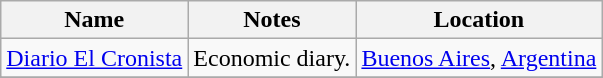<table class="wikitable">
<tr>
<th align="left">Name</th>
<th align="left">Notes</th>
<th align="left">Location</th>
</tr>
<tr>
<td align="left"><a href='#'>Diario El Cronista</a></td>
<td align="left">Economic diary.</td>
<td align="left"><a href='#'>Buenos Aires</a>, <a href='#'>Argentina</a></td>
</tr>
<tr>
</tr>
<tr>
</tr>
</table>
